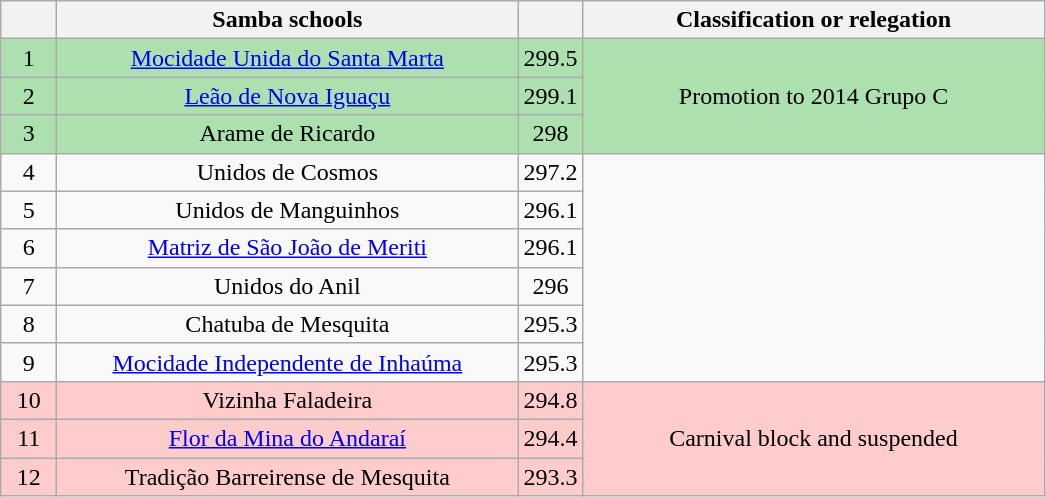<table class="wikitable">
<tr>
<th width="30"></th>
<th width="300">Samba schools</th>
<th width="20"></th>
<th width="300">Classification or relegation</th>
</tr>
<tr align="center">
<td bgcolor=ACE1AF>1</td>
<td bgcolor=ACE1AF><a href='#'>Mocidade Unida do Santa Marta</a></td>
<td bgcolor=ACE1AF>299.5</td>
<td rowspan="3" bgcolor=ACE1AF><span>Promotion to 2014 Grupo C</span></td>
</tr>
<tr align="center">
<td bgcolor=ACE1AF>2</td>
<td bgcolor=ACE1AF><a href='#'>Leão de Nova Iguaçu</a></td>
<td bgcolor=ACE1AF>299.1</td>
</tr>
<tr align="center">
<td bgcolor=ACE1AF>3</td>
<td bgcolor=ACE1AF>Arame de Ricardo</td>
<td bgcolor=ACE1AF>298</td>
</tr>
<tr align="center">
<td>4</td>
<td>Unidos de Cosmos</td>
<td>297.2</td>
<td rowspan="6"></td>
</tr>
<tr align="center">
<td>5</td>
<td>Unidos de Manguinhos</td>
<td>296.1</td>
</tr>
<tr align="center">
<td>6</td>
<td><a href='#'>Matriz de São João de Meriti</a></td>
<td>296.1</td>
</tr>
<tr align="center">
<td>7</td>
<td>Unidos do Anil</td>
<td>296</td>
</tr>
<tr align="center">
<td>8</td>
<td>Chatuba de Mesquita</td>
<td>295.3</td>
</tr>
<tr align="center">
<td>9</td>
<td><a href='#'>Mocidade Independente de Inhaúma</a></td>
<td>295.3</td>
</tr>
<tr align="center">
<td bgcolor=FFCCCC>10</td>
<td bgcolor=FFCCCC>Vizinha Faladeira</td>
<td bgcolor="FFCCCC">294.8</td>
<td rowspan="3" bgcolor=FFCCCC>Carnival block and suspended</td>
</tr>
<tr align="center">
<td bgcolor=FFCCCC>11</td>
<td bgcolor=FFCCCC><a href='#'>Flor da Mina do Andaraí</a></td>
<td bgcolor="FFCCCC">294.4</td>
</tr>
<tr align="center">
<td bgcolor=FFCCCC>12</td>
<td bgcolor=FFCCCC>Tradição Barreirense de Mesquita</td>
<td bgcolor=FFCCCC>293.3</td>
</tr>
</table>
